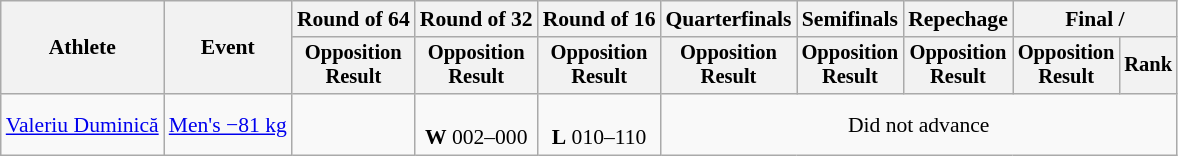<table class="wikitable" style="font-size:90%">
<tr>
<th rowspan="2">Athlete</th>
<th rowspan="2">Event</th>
<th>Round of 64</th>
<th>Round of 32</th>
<th>Round of 16</th>
<th>Quarterfinals</th>
<th>Semifinals</th>
<th>Repechage</th>
<th colspan=2>Final / </th>
</tr>
<tr style="font-size:95%">
<th>Opposition<br>Result</th>
<th>Opposition<br>Result</th>
<th>Opposition<br>Result</th>
<th>Opposition<br>Result</th>
<th>Opposition<br>Result</th>
<th>Opposition<br>Result</th>
<th>Opposition<br>Result</th>
<th>Rank</th>
</tr>
<tr align=center>
<td align=left><a href='#'>Valeriu Duminică</a></td>
<td align=left><a href='#'>Men's −81 kg</a></td>
<td></td>
<td><br><strong>W</strong> 002–000</td>
<td><br><strong>L</strong> 010–110</td>
<td colspan=5>Did not advance</td>
</tr>
</table>
